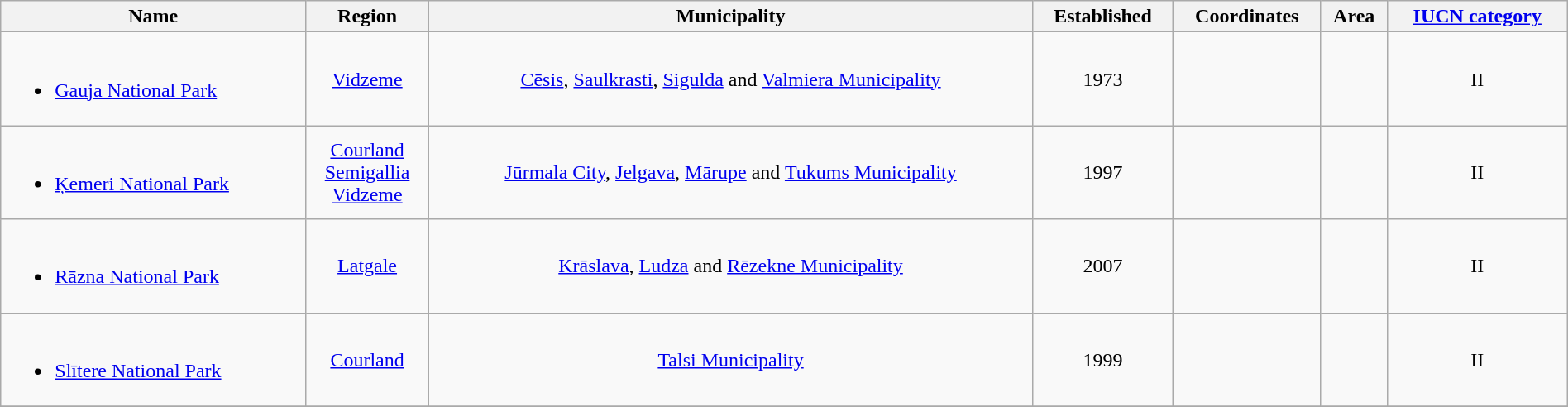<table class="sortable wikitable" style="width:100%; margin:auto;">
<tr>
<th scope="col">Name</th>
<th scope="col">Region</th>
<th scope="col">Municipality</th>
<th scope="col">Established</th>
<th scope="col">Coordinates</th>
<th scope="col">Area</th>
<th scope="col"><a href='#'>IUCN category</a></th>
</tr>
<tr>
<td align="left"><br><ul><li><a href='#'>Gauja National Park</a></li></ul></td>
<td align="center"><a href='#'>Vidzeme</a></td>
<td align="center"><a href='#'>Cēsis</a>, <a href='#'>Saulkrasti</a>, <a href='#'>Sigulda</a> and <a href='#'>Valmiera Municipality</a></td>
<td align="center">1973</td>
<td align="center"></td>
<td align="center"></td>
<td align="center">II</td>
</tr>
<tr>
<td align="left"><br><ul><li><a href='#'>Ķemeri National Park</a></li></ul></td>
<td align="center"><a href='#'>Courland</a><br><a href='#'>Semigallia</a><br><a href='#'>Vidzeme</a></td>
<td align="center"><a href='#'>Jūrmala City</a>, <a href='#'>Jelgava</a>, <a href='#'>Mārupe</a> and <a href='#'>Tukums Municipality</a></td>
<td align="center">1997</td>
<td align="center"></td>
<td align="center"></td>
<td align="center">II</td>
</tr>
<tr>
<td align="left"><br><ul><li><a href='#'>Rāzna National Park</a></li></ul></td>
<td align="center"><a href='#'>Latgale</a></td>
<td align="center"><a href='#'>Krāslava</a>, <a href='#'>Ludza</a> and <a href='#'>Rēzekne Municipality</a></td>
<td align="center">2007</td>
<td align="center"></td>
<td align="center"></td>
<td align="center">II</td>
</tr>
<tr>
<td align="left"><br><ul><li><a href='#'>Slītere National Park</a></li></ul></td>
<td align="center"><a href='#'>Courland</a></td>
<td align="center"><a href='#'>Talsi Municipality</a></td>
<td align="center">1999</td>
<td align="center"></td>
<td align="center"></td>
<td align="center">II</td>
</tr>
<tr>
</tr>
</table>
